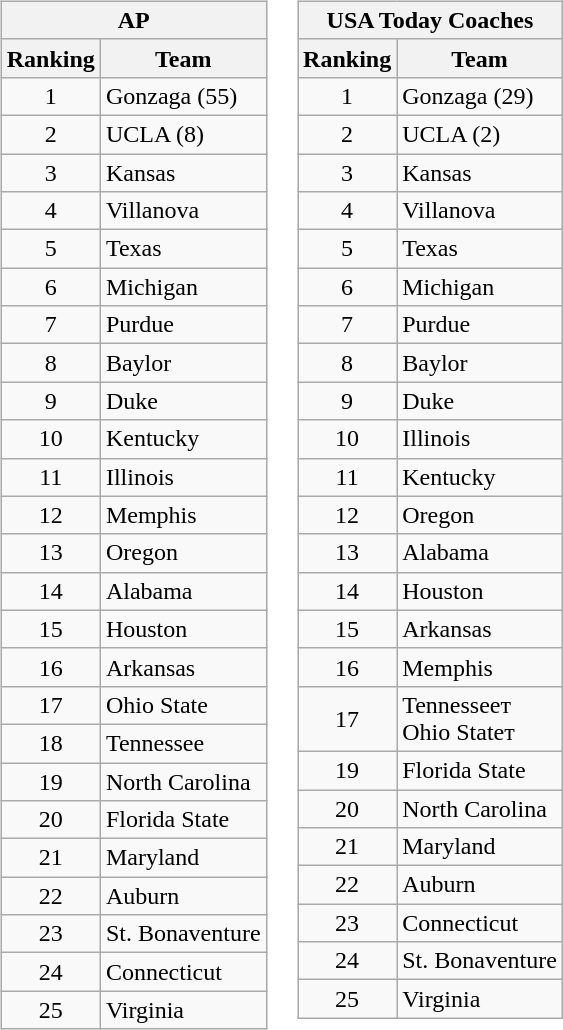<table>
<tr style="vertical-align:top;">
<td><br><table class="wikitable" style="text-align:center;">
<tr>
<th colspan=2>AP</th>
</tr>
<tr>
<th>Ranking</th>
<th>Team</th>
</tr>
<tr>
<td>1</td>
<td align=left>Gonzaga (55)</td>
</tr>
<tr>
<td>2</td>
<td align=left>UCLA (8)</td>
</tr>
<tr>
<td>3</td>
<td align=left>Kansas</td>
</tr>
<tr>
<td>4</td>
<td align=left>Villanova</td>
</tr>
<tr>
<td>5</td>
<td align=left>Texas</td>
</tr>
<tr>
<td>6</td>
<td align=left>Michigan</td>
</tr>
<tr>
<td>7</td>
<td align=left>Purdue</td>
</tr>
<tr>
<td>8</td>
<td align=left>Baylor</td>
</tr>
<tr>
<td>9</td>
<td align=left>Duke</td>
</tr>
<tr>
<td>10</td>
<td align=left>Kentucky</td>
</tr>
<tr>
<td>11</td>
<td align=left>Illinois</td>
</tr>
<tr>
<td>12</td>
<td align=left>Memphis</td>
</tr>
<tr>
<td>13</td>
<td align=left>Oregon</td>
</tr>
<tr>
<td>14</td>
<td align=left>Alabama</td>
</tr>
<tr>
<td>15</td>
<td align=left>Houston</td>
</tr>
<tr>
<td>16</td>
<td align=left>Arkansas</td>
</tr>
<tr>
<td>17</td>
<td align=left>Ohio State</td>
</tr>
<tr>
<td>18</td>
<td align=left>Tennessee</td>
</tr>
<tr>
<td>19</td>
<td align=left>North Carolina</td>
</tr>
<tr>
<td>20</td>
<td align=left>Florida State</td>
</tr>
<tr>
<td>21</td>
<td align=left>Maryland</td>
</tr>
<tr>
<td>22</td>
<td align=left>Auburn</td>
</tr>
<tr>
<td>23</td>
<td align=left>St. Bonaventure</td>
</tr>
<tr>
<td>24</td>
<td align=left>Connecticut</td>
</tr>
<tr>
<td>25</td>
<td align=left>Virginia</td>
</tr>
</table>
</td>
<td><br><table class="wikitable" style="text-align:center;">
<tr>
<th colspan=2>USA Today Coaches</th>
</tr>
<tr>
<th>Ranking</th>
<th>Team</th>
</tr>
<tr>
<td>1</td>
<td align=left>Gonzaga (29)</td>
</tr>
<tr>
<td>2</td>
<td align=left>UCLA (2)</td>
</tr>
<tr>
<td>3</td>
<td align=left>Kansas</td>
</tr>
<tr>
<td>4</td>
<td align=left>Villanova</td>
</tr>
<tr>
<td>5</td>
<td align=left>Texas</td>
</tr>
<tr>
<td>6</td>
<td align=left>Michigan</td>
</tr>
<tr>
<td>7</td>
<td align=left>Purdue</td>
</tr>
<tr>
<td>8</td>
<td align=left>Baylor</td>
</tr>
<tr>
<td>9</td>
<td align=left>Duke</td>
</tr>
<tr>
<td>10</td>
<td align=left>Illinois</td>
</tr>
<tr>
<td>11</td>
<td align=left>Kentucky</td>
</tr>
<tr>
<td>12</td>
<td align=left>Oregon</td>
</tr>
<tr>
<td>13</td>
<td align=left>Alabama</td>
</tr>
<tr>
<td>14</td>
<td align=left>Houston</td>
</tr>
<tr>
<td>15</td>
<td align=left>Arkansas</td>
</tr>
<tr>
<td>16</td>
<td align=left>Memphis</td>
</tr>
<tr>
<td>17</td>
<td align=left>Tennesseeт<br>Ohio Stateт</td>
</tr>
<tr>
<td>19</td>
<td align=left>Florida State</td>
</tr>
<tr>
<td>20</td>
<td align=left>North Carolina</td>
</tr>
<tr>
<td>21</td>
<td align=left>Maryland</td>
</tr>
<tr>
<td>22</td>
<td align=left>Auburn</td>
</tr>
<tr>
<td>23</td>
<td align=left>Connecticut</td>
</tr>
<tr>
<td>24</td>
<td align=left>St. Bonaventure</td>
</tr>
<tr>
<td>25</td>
<td align=left>Virginia</td>
</tr>
</table>
</td>
</tr>
</table>
